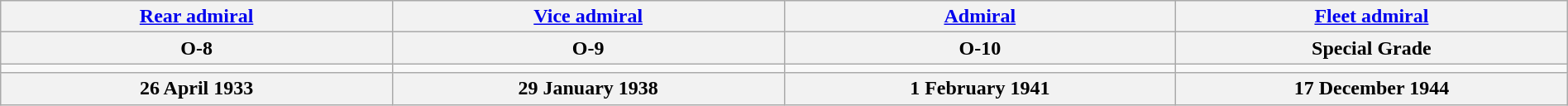<table class="wikitable" style="width:100%;">
<tr>
<th><a href='#'>Rear admiral</a></th>
<th><a href='#'>Vice admiral</a></th>
<th><a href='#'>Admiral</a></th>
<th><a href='#'>Fleet admiral</a></th>
</tr>
<tr>
<th>O-8</th>
<th>O-9</th>
<th>O-10</th>
<th>Special Grade</th>
</tr>
<tr>
<td style="text-align:center; width:16%;"></td>
<td style="text-align:center; width:16%;"></td>
<td style="text-align:center; width:16%;"></td>
<td style="text-align:center; width:16%;"></td>
</tr>
<tr>
<th>26 April 1933</th>
<th>29 January 1938</th>
<th>1 February 1941</th>
<th>17 December 1944</th>
</tr>
</table>
